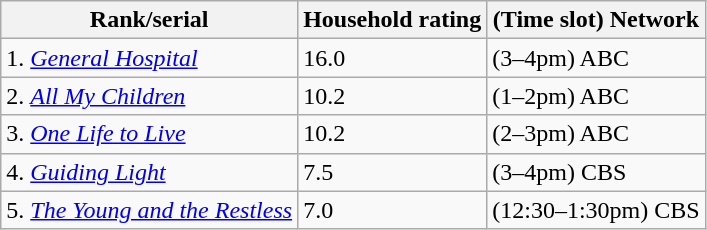<table class="wikitable">
<tr ">
<th>Rank/serial</th>
<th>Household rating</th>
<th>(Time slot) Network</th>
</tr>
<tr>
<td>1. <em><a href='#'>General Hospital</a></em></td>
<td>16.0</td>
<td>(3–4pm) ABC</td>
</tr>
<tr>
<td>2. <em><a href='#'>All My Children</a></em></td>
<td>10.2</td>
<td>(1–2pm) ABC</td>
</tr>
<tr>
<td>3. <em><a href='#'>One Life to Live</a></em></td>
<td>10.2</td>
<td>(2–3pm) ABC</td>
</tr>
<tr>
<td>4. <em><a href='#'>Guiding Light</a></em></td>
<td>7.5</td>
<td>(3–4pm) CBS</td>
</tr>
<tr>
<td>5. <em><a href='#'>The Young and the Restless</a></em></td>
<td>7.0</td>
<td>(12:30–1:30pm) CBS</td>
</tr>
</table>
